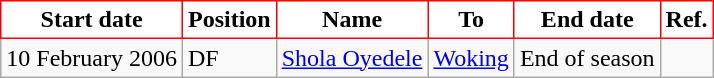<table class="wikitable">
<tr>
<th style="background:#FFFFFF; color:black; border:1px solid red;">Start date</th>
<th style="background:#FFFFFF; color:black; border:1px solid red;">Position</th>
<th style="background:#FFFFFF; color:black; border:1px solid red;">Name</th>
<th style="background:#FFFFFF; color:black; border:1px solid red;">To</th>
<th style="background:#FFFFFF; color:black; border:1px solid red;">End date</th>
<th style="background:#FFFFFF; color:black; border:1px solid red;">Ref.</th>
</tr>
<tr>
<td>10 February 2006</td>
<td>DF</td>
<td> <a href='#'>Shola Oyedele</a></td>
<td><a href='#'>Woking</a></td>
<td>End of season</td>
<td></td>
</tr>
</table>
